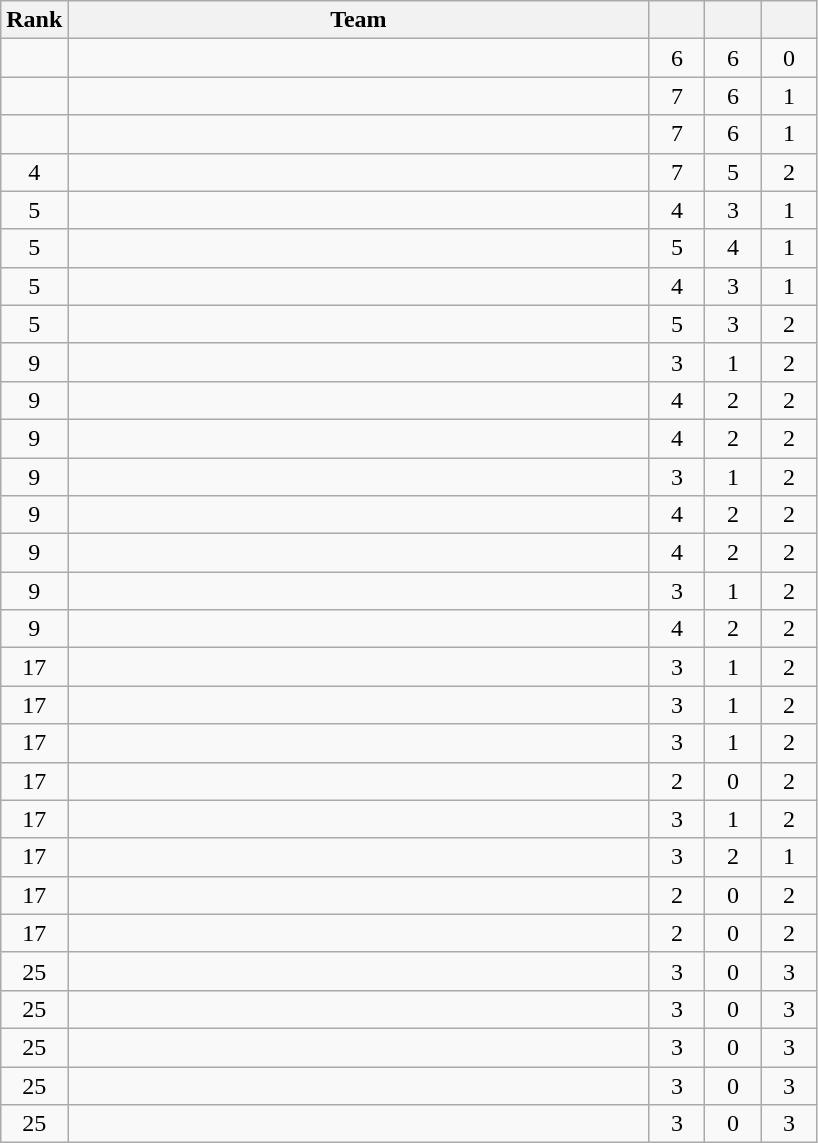<table class="wikitable" style="text-align: center;">
<tr>
<th width=35>Rank</th>
<th width=380>Team</th>
<th width=30></th>
<th width=30></th>
<th width=30></th>
</tr>
<tr>
<td></td>
<td align=left></td>
<td>6</td>
<td>6</td>
<td>0</td>
</tr>
<tr>
<td></td>
<td align=left></td>
<td>7</td>
<td>6</td>
<td>1</td>
</tr>
<tr>
<td></td>
<td align=left></td>
<td>7</td>
<td>6</td>
<td>1</td>
</tr>
<tr>
<td>4</td>
<td align=left></td>
<td>7</td>
<td>5</td>
<td>2</td>
</tr>
<tr>
<td>5</td>
<td align=left></td>
<td>4</td>
<td>3</td>
<td>1</td>
</tr>
<tr>
<td>5</td>
<td align=left></td>
<td>5</td>
<td>4</td>
<td>1</td>
</tr>
<tr>
<td>5</td>
<td align=left></td>
<td>4</td>
<td>3</td>
<td>1</td>
</tr>
<tr>
<td>5</td>
<td align=left></td>
<td>5</td>
<td>3</td>
<td>2</td>
</tr>
<tr>
<td>9</td>
<td align=left></td>
<td>3</td>
<td>1</td>
<td>2</td>
</tr>
<tr>
<td>9</td>
<td align=left></td>
<td>4</td>
<td>2</td>
<td>2</td>
</tr>
<tr>
<td>9</td>
<td align=left></td>
<td>4</td>
<td>2</td>
<td>2</td>
</tr>
<tr>
<td>9</td>
<td align=left></td>
<td>3</td>
<td>1</td>
<td>2</td>
</tr>
<tr>
<td>9</td>
<td align=left></td>
<td>4</td>
<td>2</td>
<td>2</td>
</tr>
<tr>
<td>9</td>
<td align=left></td>
<td>4</td>
<td>2</td>
<td>2</td>
</tr>
<tr>
<td>9</td>
<td align=left></td>
<td>3</td>
<td>1</td>
<td>2</td>
</tr>
<tr>
<td>9</td>
<td align=left></td>
<td>4</td>
<td>2</td>
<td>2</td>
</tr>
<tr>
<td>17</td>
<td align=left></td>
<td>3</td>
<td>1</td>
<td>2</td>
</tr>
<tr>
<td>17</td>
<td align=left></td>
<td>3</td>
<td>1</td>
<td>2</td>
</tr>
<tr>
<td>17</td>
<td align=left></td>
<td>3</td>
<td>1</td>
<td>2</td>
</tr>
<tr>
<td>17</td>
<td align=left></td>
<td>2</td>
<td>0</td>
<td>2</td>
</tr>
<tr>
<td>17</td>
<td align=left></td>
<td>3</td>
<td>1</td>
<td>2</td>
</tr>
<tr>
<td>17</td>
<td align=left></td>
<td>3</td>
<td>2</td>
<td>1</td>
</tr>
<tr>
<td>17</td>
<td align=left></td>
<td>2</td>
<td>0</td>
<td>2</td>
</tr>
<tr>
<td>17</td>
<td align=left></td>
<td>2</td>
<td>0</td>
<td>2</td>
</tr>
<tr>
<td>25</td>
<td align=left></td>
<td>3</td>
<td>0</td>
<td>3</td>
</tr>
<tr>
<td>25</td>
<td align=left></td>
<td>3</td>
<td>0</td>
<td>3</td>
</tr>
<tr>
<td>25</td>
<td align=left></td>
<td>3</td>
<td>0</td>
<td>3</td>
</tr>
<tr>
<td>25</td>
<td align=left></td>
<td>3</td>
<td>0</td>
<td>3</td>
</tr>
<tr>
<td>25</td>
<td align=left></td>
<td>3</td>
<td>0</td>
<td>3</td>
</tr>
</table>
